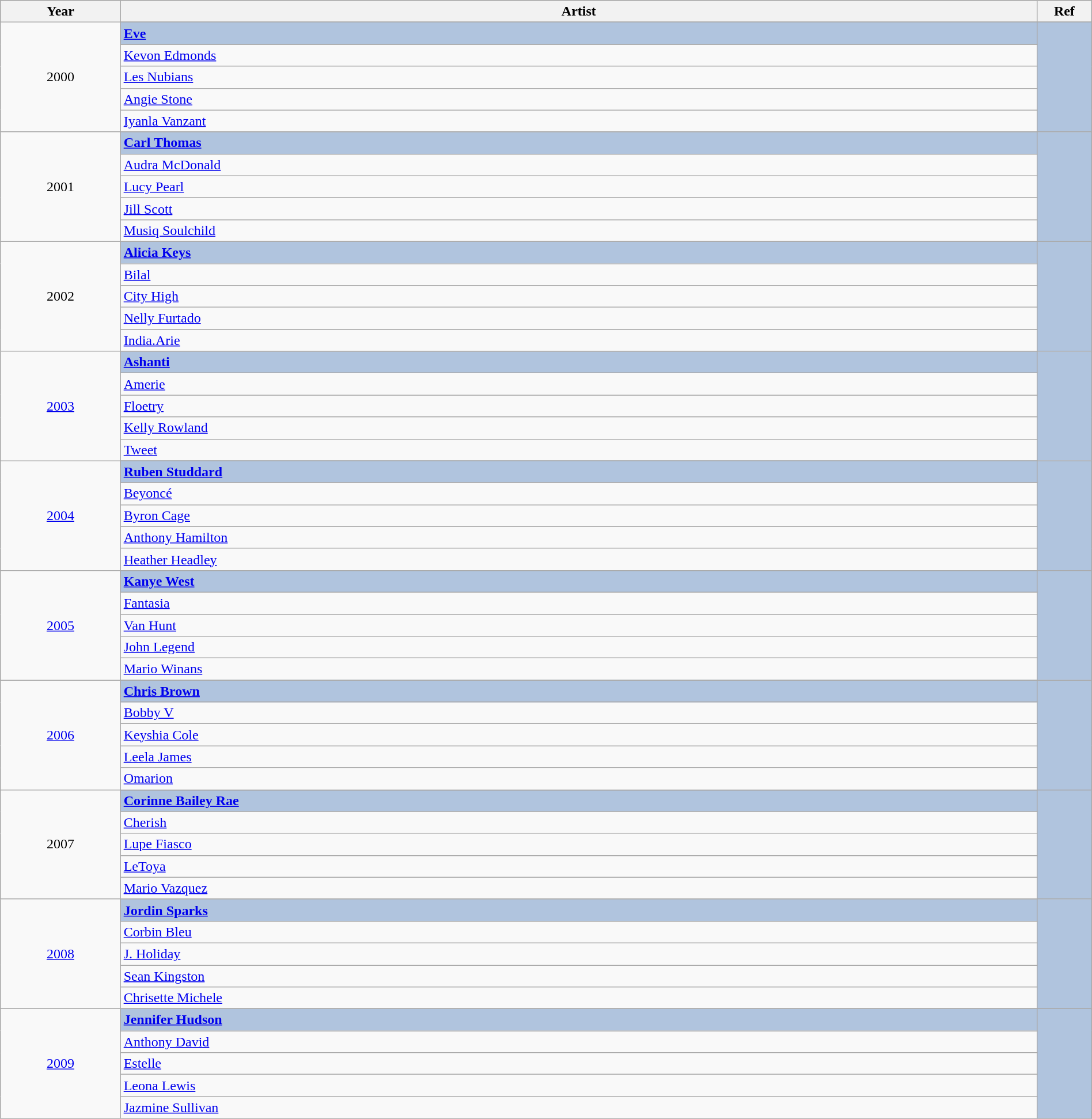<table class="wikitable" style="width:100%;">
<tr style="background:#bebebe;">
<th style="width:11%;">Year</th>
<th style="width:84%;">Artist</th>
<th style="width:5%;">Ref</th>
</tr>
<tr>
<td rowspan="6" align="center">2000</td>
</tr>
<tr style="background:#B0C4DE">
<td><strong><a href='#'>Eve</a></strong></td>
<td rowspan="6" align="center"></td>
</tr>
<tr>
<td><a href='#'>Kevon Edmonds</a></td>
</tr>
<tr>
<td><a href='#'>Les Nubians</a></td>
</tr>
<tr>
<td><a href='#'>Angie Stone</a></td>
</tr>
<tr>
<td><a href='#'>Iyanla Vanzant</a></td>
</tr>
<tr>
<td rowspan="6" align="center">2001</td>
</tr>
<tr style="background:#B0C4DE">
<td><strong><a href='#'>Carl Thomas</a></strong></td>
<td rowspan="6" align="center"></td>
</tr>
<tr>
<td><a href='#'>Audra McDonald</a></td>
</tr>
<tr>
<td><a href='#'>Lucy Pearl</a></td>
</tr>
<tr>
<td><a href='#'>Jill Scott</a></td>
</tr>
<tr>
<td><a href='#'>Musiq Soulchild</a></td>
</tr>
<tr>
<td rowspan="6" align="center">2002</td>
</tr>
<tr style="background:#B0C4DE">
<td><strong><a href='#'>Alicia Keys</a></strong></td>
<td rowspan="6" align="center"></td>
</tr>
<tr>
<td><a href='#'>Bilal</a></td>
</tr>
<tr>
<td><a href='#'>City High</a></td>
</tr>
<tr>
<td><a href='#'>Nelly Furtado</a></td>
</tr>
<tr>
<td><a href='#'>India.Arie</a></td>
</tr>
<tr>
<td rowspan="6" align="center"><a href='#'>2003</a></td>
</tr>
<tr style="background:#B0C4DE">
<td><strong><a href='#'>Ashanti</a></strong></td>
<td rowspan="6" align="center"></td>
</tr>
<tr>
<td><a href='#'>Amerie</a></td>
</tr>
<tr>
<td><a href='#'>Floetry</a></td>
</tr>
<tr>
<td><a href='#'>Kelly Rowland</a></td>
</tr>
<tr>
<td><a href='#'>Tweet</a></td>
</tr>
<tr>
<td rowspan="6" align="center"><a href='#'>2004</a></td>
</tr>
<tr style="background:#B0C4DE">
<td><strong><a href='#'>Ruben Studdard</a></strong></td>
<td rowspan="6" align="center"></td>
</tr>
<tr>
<td><a href='#'>Beyoncé</a></td>
</tr>
<tr>
<td><a href='#'>Byron Cage</a></td>
</tr>
<tr>
<td><a href='#'>Anthony Hamilton</a></td>
</tr>
<tr>
<td><a href='#'>Heather Headley</a></td>
</tr>
<tr>
<td rowspan="6" align="center"><a href='#'>2005</a></td>
</tr>
<tr style="background:#B0C4DE">
<td><strong><a href='#'>Kanye West</a></strong></td>
<td rowspan="6" align="center"></td>
</tr>
<tr>
<td><a href='#'>Fantasia</a></td>
</tr>
<tr>
<td><a href='#'>Van Hunt</a></td>
</tr>
<tr>
<td><a href='#'>John Legend</a></td>
</tr>
<tr>
<td><a href='#'>Mario Winans</a></td>
</tr>
<tr>
<td rowspan="6" align="center"><a href='#'>2006</a></td>
</tr>
<tr style="background:#B0C4DE">
<td><strong><a href='#'>Chris Brown</a></strong></td>
<td rowspan="6" align="center"></td>
</tr>
<tr>
<td><a href='#'>Bobby V</a></td>
</tr>
<tr>
<td><a href='#'>Keyshia Cole</a></td>
</tr>
<tr>
<td><a href='#'>Leela James</a></td>
</tr>
<tr>
<td><a href='#'>Omarion</a></td>
</tr>
<tr>
<td rowspan="6" align="center">2007</td>
</tr>
<tr style="background:#B0C4DE">
<td><strong><a href='#'>Corinne Bailey Rae</a></strong></td>
<td rowspan="6" align="center"></td>
</tr>
<tr>
<td><a href='#'>Cherish</a></td>
</tr>
<tr>
<td><a href='#'>Lupe Fiasco</a></td>
</tr>
<tr>
<td><a href='#'>LeToya</a></td>
</tr>
<tr>
<td><a href='#'>Mario Vazquez</a></td>
</tr>
<tr>
<td rowspan="6" align="center"><a href='#'>2008</a></td>
</tr>
<tr style="background:#B0C4DE">
<td><strong><a href='#'>Jordin Sparks</a></strong></td>
<td rowspan="6" align="center"></td>
</tr>
<tr>
<td><a href='#'>Corbin Bleu</a></td>
</tr>
<tr>
<td><a href='#'>J. Holiday</a></td>
</tr>
<tr>
<td><a href='#'>Sean Kingston</a></td>
</tr>
<tr>
<td><a href='#'>Chrisette Michele</a></td>
</tr>
<tr>
<td rowspan="6" align="center"><a href='#'>2009</a></td>
</tr>
<tr style="background:#B0C4DE">
<td><strong><a href='#'>Jennifer Hudson</a></strong></td>
<td rowspan="6" align="center"></td>
</tr>
<tr>
<td><a href='#'>Anthony David</a></td>
</tr>
<tr>
<td><a href='#'>Estelle</a></td>
</tr>
<tr>
<td><a href='#'>Leona Lewis</a></td>
</tr>
<tr>
<td><a href='#'>Jazmine Sullivan</a></td>
</tr>
</table>
